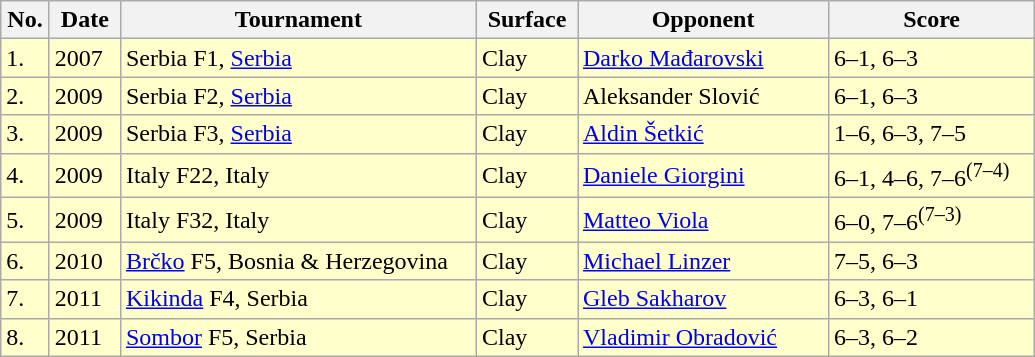<table class="wikitable">
<tr>
<th width=25>No.</th>
<th width=40>Date</th>
<th width=230>Tournament</th>
<th width=60>Surface</th>
<th width=160>Opponent</th>
<th width=130>Score</th>
</tr>
<tr bgcolor="#ffffcc">
<td>1.</td>
<td>2007</td>
<td>Serbia F1, <a href='#'>Serbia</a></td>
<td>Clay</td>
<td> <a href='#'>Darko Mađarovski</a></td>
<td>6–1, 6–3</td>
</tr>
<tr bgcolor="#ffffcc">
<td>2.</td>
<td>2009</td>
<td>Serbia F2, <a href='#'>Serbia</a></td>
<td>Clay</td>
<td> Aleksander Slović</td>
<td>6–1, 6–3</td>
</tr>
<tr bgcolor="#ffffcc">
<td>3.</td>
<td>2009</td>
<td>Serbia F3, <a href='#'>Serbia</a></td>
<td>Clay</td>
<td> <a href='#'>Aldin Šetkić</a></td>
<td>1–6, 6–3, 7–5</td>
</tr>
<tr bgcolor="#ffffcc">
<td>4.</td>
<td>2009</td>
<td>Italy F22, Italy</td>
<td>Clay</td>
<td> <a href='#'>Daniele Giorgini</a></td>
<td>6–1, 4–6, 7–6<sup>(7–4)</sup></td>
</tr>
<tr bgcolor="#ffffcc">
<td>5.</td>
<td>2009</td>
<td>Italy F32, Italy</td>
<td>Clay</td>
<td> <a href='#'>Matteo Viola</a></td>
<td>6–0, 7–6<sup>(7–3)</sup></td>
</tr>
<tr bgcolor="#ffffcc">
<td>6.</td>
<td>2010</td>
<td><a href='#'>Brčko</a> F5, Bosnia & Herzegovina</td>
<td>Clay</td>
<td> <a href='#'>Michael Linzer</a></td>
<td>7–5, 6–3</td>
</tr>
<tr bgcolor="#ffffcc">
<td>7.</td>
<td>2011</td>
<td><a href='#'>Kikinda</a> F4, Serbia</td>
<td>Clay</td>
<td> <a href='#'>Gleb Sakharov</a></td>
<td>6–3, 6–1</td>
</tr>
<tr bgcolor="#ffffcc">
<td>8.</td>
<td>2011</td>
<td><a href='#'>Sombor</a> F5, Serbia</td>
<td>Clay</td>
<td> <a href='#'>Vladimir Obradović</a></td>
<td>6–3, 6–2</td>
</tr>
</table>
